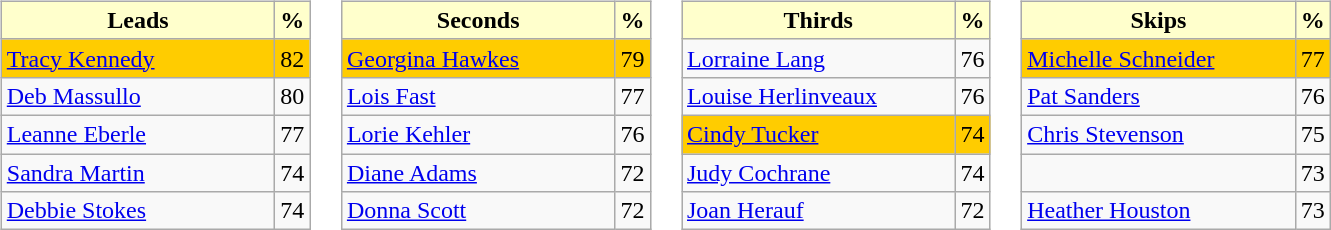<table>
<tr>
<td valign=top><br><table class="wikitable">
<tr>
<th style="background:#ffc; width:175px;">Leads</th>
<th style="background:#ffc;">%</th>
</tr>
<tr bgcolor=#FFCC00>
<td> <a href='#'>Tracy Kennedy</a></td>
<td>82</td>
</tr>
<tr>
<td> <a href='#'>Deb Massullo</a></td>
<td>80</td>
</tr>
<tr>
<td> <a href='#'>Leanne Eberle</a></td>
<td>77</td>
</tr>
<tr>
<td> <a href='#'>Sandra Martin</a></td>
<td>74</td>
</tr>
<tr>
<td> <a href='#'>Debbie Stokes</a></td>
<td>74</td>
</tr>
</table>
</td>
<td valign=top><br><table class="wikitable">
<tr>
<th style="background:#ffc; width:175px;">Seconds</th>
<th style="background:#ffc;">%</th>
</tr>
<tr bgcolor=#FFCC00>
<td> <a href='#'>Georgina Hawkes</a></td>
<td>79</td>
</tr>
<tr>
<td> <a href='#'>Lois Fast</a></td>
<td>77</td>
</tr>
<tr>
<td> <a href='#'>Lorie Kehler</a></td>
<td>76</td>
</tr>
<tr>
<td> <a href='#'>Diane Adams</a></td>
<td>72</td>
</tr>
<tr>
<td> <a href='#'>Donna Scott</a></td>
<td>72</td>
</tr>
</table>
</td>
<td valign=top><br><table class="wikitable">
<tr>
<th style="background:#ffc; width:175px;">Thirds</th>
<th style="background:#ffc;">%</th>
</tr>
<tr>
<td> <a href='#'>Lorraine Lang</a></td>
<td>76</td>
</tr>
<tr>
<td> <a href='#'>Louise Herlinveaux</a></td>
<td>76</td>
</tr>
<tr bgcolor=#FFCC00>
<td> <a href='#'>Cindy Tucker</a></td>
<td>74</td>
</tr>
<tr>
<td> <a href='#'>Judy Cochrane</a></td>
<td>74</td>
</tr>
<tr>
<td> <a href='#'>Joan Herauf</a></td>
<td>72</td>
</tr>
</table>
</td>
<td valign=top><br><table class="wikitable">
<tr>
<th style="background:#ffc; width:175px;">Skips</th>
<th style="background:#ffc;">%</th>
</tr>
<tr bgcolor=#FFCC00>
<td> <a href='#'>Michelle Schneider</a></td>
<td>77</td>
</tr>
<tr>
<td> <a href='#'>Pat Sanders</a></td>
<td>76</td>
</tr>
<tr>
<td> <a href='#'>Chris Stevenson</a></td>
<td>75</td>
</tr>
<tr>
<td></td>
<td>73</td>
</tr>
<tr>
<td> <a href='#'>Heather Houston</a></td>
<td>73</td>
</tr>
</table>
</td>
</tr>
</table>
